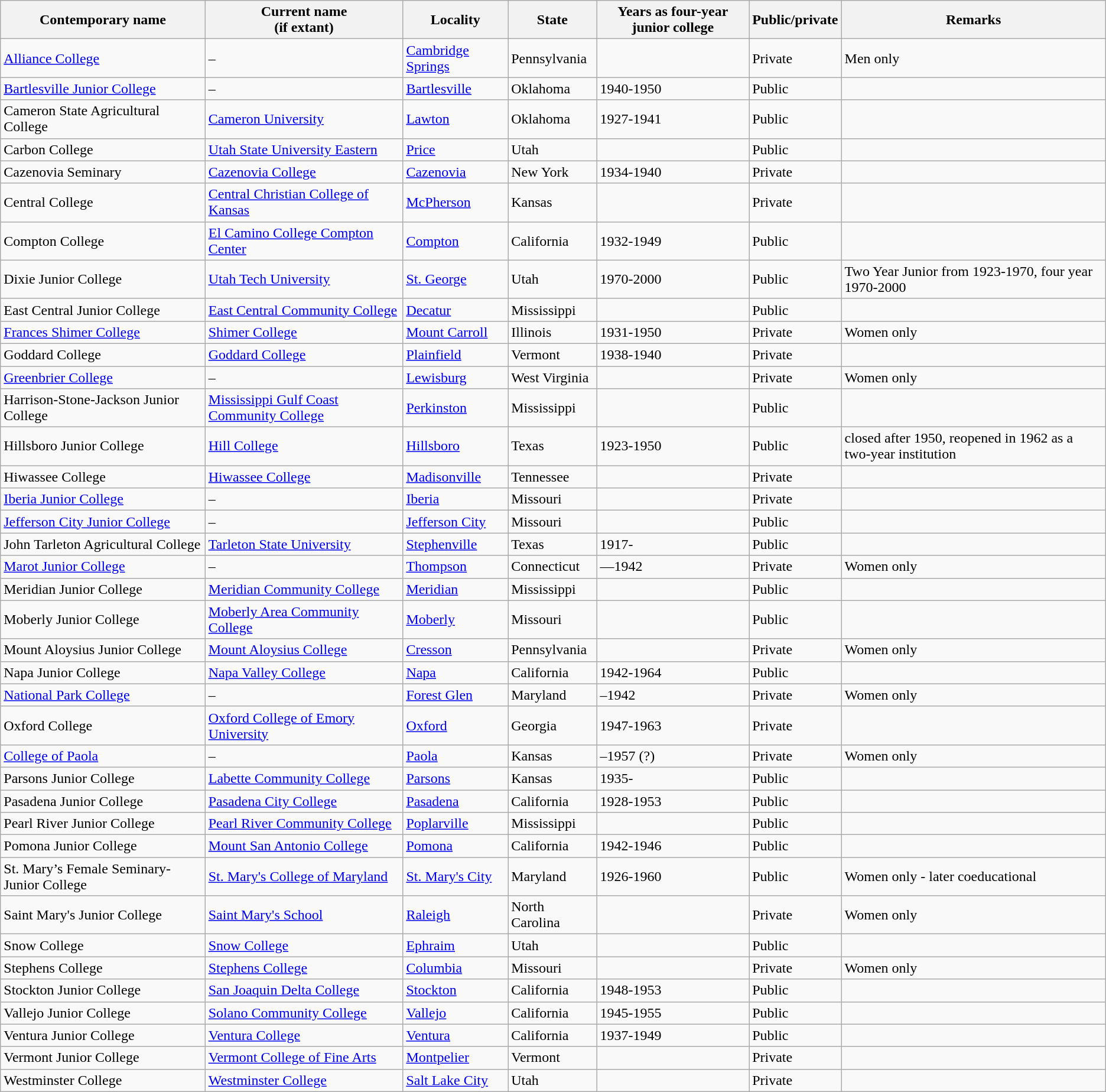<table class="wikitable sortable">
<tr>
<th>Contemporary name</th>
<th>Current name<br>(if extant)</th>
<th>Locality</th>
<th>State</th>
<th>Years as four-year junior college</th>
<th>Public/private</th>
<th>Remarks</th>
</tr>
<tr>
<td><a href='#'>Alliance College</a></td>
<td>–</td>
<td><a href='#'>Cambridge Springs</a></td>
<td>Pennsylvania</td>
<td></td>
<td>Private</td>
<td>Men only</td>
</tr>
<tr>
<td><a href='#'>Bartlesville Junior College</a></td>
<td>–</td>
<td><a href='#'>Bartlesville</a></td>
<td>Oklahoma</td>
<td>1940-1950</td>
<td>Public</td>
<td></td>
</tr>
<tr>
<td>Cameron State Agricultural College</td>
<td><a href='#'>Cameron University</a></td>
<td><a href='#'>Lawton</a></td>
<td>Oklahoma</td>
<td>1927-1941</td>
<td>Public</td>
<td></td>
</tr>
<tr>
<td>Carbon College</td>
<td><a href='#'>Utah State University Eastern</a></td>
<td><a href='#'>Price</a></td>
<td>Utah</td>
<td></td>
<td>Public</td>
<td></td>
</tr>
<tr>
<td>Cazenovia Seminary</td>
<td><a href='#'>Cazenovia College</a></td>
<td><a href='#'>Cazenovia</a></td>
<td>New York</td>
<td>1934-1940</td>
<td>Private</td>
<td></td>
</tr>
<tr>
<td>Central College</td>
<td><a href='#'>Central Christian College of Kansas</a></td>
<td><a href='#'>McPherson</a></td>
<td>Kansas</td>
<td></td>
<td>Private</td>
<td></td>
</tr>
<tr>
<td>Compton College</td>
<td><a href='#'>El Camino College Compton Center</a></td>
<td><a href='#'>Compton</a></td>
<td>California</td>
<td>1932-1949</td>
<td>Public</td>
<td></td>
</tr>
<tr>
<td>Dixie Junior College</td>
<td><a href='#'>Utah Tech University</a></td>
<td><a href='#'>St. George</a></td>
<td>Utah</td>
<td>1970-2000</td>
<td>Public</td>
<td>Two Year Junior from 1923-1970, four year 1970-2000</td>
</tr>
<tr>
<td>East Central Junior College</td>
<td><a href='#'>East Central Community College</a></td>
<td><a href='#'>Decatur</a></td>
<td>Mississippi</td>
<td></td>
<td>Public</td>
<td></td>
</tr>
<tr>
<td><a href='#'>Frances Shimer College</a></td>
<td><a href='#'>Shimer College</a></td>
<td><a href='#'>Mount Carroll</a></td>
<td>Illinois</td>
<td>1931-1950</td>
<td>Private</td>
<td>Women only</td>
</tr>
<tr>
<td>Goddard College</td>
<td><a href='#'>Goddard College</a></td>
<td><a href='#'>Plainfield</a></td>
<td>Vermont</td>
<td>1938-1940</td>
<td>Private</td>
<td></td>
</tr>
<tr>
<td><a href='#'>Greenbrier College</a></td>
<td>–</td>
<td><a href='#'>Lewisburg</a></td>
<td>West Virginia</td>
<td></td>
<td>Private</td>
<td>Women only</td>
</tr>
<tr>
<td>Harrison-Stone-Jackson Junior College</td>
<td><a href='#'>Mississippi Gulf Coast Community College</a></td>
<td><a href='#'>Perkinston</a></td>
<td>Mississippi</td>
<td></td>
<td>Public</td>
<td></td>
</tr>
<tr>
<td>Hillsboro Junior College</td>
<td><a href='#'>Hill College</a></td>
<td><a href='#'>Hillsboro</a></td>
<td>Texas</td>
<td>1923-1950</td>
<td>Public</td>
<td>closed after 1950, reopened in 1962 as a two-year institution</td>
</tr>
<tr>
<td>Hiwassee College</td>
<td><a href='#'>Hiwassee College</a></td>
<td><a href='#'>Madisonville</a></td>
<td>Tennessee</td>
<td></td>
<td>Private</td>
<td></td>
</tr>
<tr>
<td><a href='#'>Iberia Junior College</a></td>
<td>–</td>
<td><a href='#'>Iberia</a></td>
<td>Missouri</td>
<td></td>
<td>Private</td>
<td></td>
</tr>
<tr>
<td><a href='#'>Jefferson City Junior College</a></td>
<td>–</td>
<td><a href='#'>Jefferson City</a></td>
<td>Missouri</td>
<td></td>
<td>Public</td>
<td></td>
</tr>
<tr>
<td>John Tarleton Agricultural College</td>
<td><a href='#'>Tarleton State University</a></td>
<td><a href='#'>Stephenville</a></td>
<td>Texas</td>
<td>1917-</td>
<td>Public</td>
<td></td>
</tr>
<tr>
<td><a href='#'>Marot Junior College</a></td>
<td>–</td>
<td><a href='#'>Thompson</a></td>
<td>Connecticut</td>
<td>—1942</td>
<td>Private</td>
<td>Women only</td>
</tr>
<tr>
<td>Meridian Junior College</td>
<td><a href='#'>Meridian Community College</a></td>
<td><a href='#'>Meridian</a></td>
<td>Mississippi</td>
<td></td>
<td>Public</td>
<td></td>
</tr>
<tr>
<td>Moberly Junior College</td>
<td><a href='#'>Moberly Area Community College</a></td>
<td><a href='#'>Moberly</a></td>
<td>Missouri</td>
<td></td>
<td>Public</td>
<td></td>
</tr>
<tr>
<td>Mount Aloysius Junior College</td>
<td><a href='#'>Mount Aloysius College</a></td>
<td><a href='#'>Cresson</a></td>
<td>Pennsylvania</td>
<td></td>
<td>Private</td>
<td>Women only</td>
</tr>
<tr>
<td>Napa Junior College</td>
<td><a href='#'>Napa Valley College</a></td>
<td><a href='#'>Napa</a></td>
<td>California</td>
<td>1942-1964</td>
<td>Public</td>
<td></td>
</tr>
<tr>
<td><a href='#'>National Park College</a></td>
<td>–</td>
<td><a href='#'>Forest Glen</a></td>
<td>Maryland</td>
<td>–1942</td>
<td>Private</td>
<td>Women only</td>
</tr>
<tr>
<td>Oxford College</td>
<td><a href='#'>Oxford College of Emory University</a></td>
<td><a href='#'>Oxford</a></td>
<td>Georgia</td>
<td>1947-1963</td>
<td>Private</td>
<td></td>
</tr>
<tr>
<td><a href='#'>College of Paola</a></td>
<td>–</td>
<td><a href='#'>Paola</a></td>
<td>Kansas</td>
<td>–1957 (?)</td>
<td>Private</td>
<td>Women only</td>
</tr>
<tr>
<td>Parsons Junior College</td>
<td><a href='#'>Labette Community College</a></td>
<td><a href='#'>Parsons</a></td>
<td>Kansas</td>
<td>1935-</td>
<td>Public</td>
<td></td>
</tr>
<tr>
<td>Pasadena Junior College</td>
<td><a href='#'>Pasadena City College</a></td>
<td><a href='#'>Pasadena</a></td>
<td>California</td>
<td>1928-1953</td>
<td>Public</td>
<td></td>
</tr>
<tr>
<td>Pearl River Junior College</td>
<td><a href='#'>Pearl River Community College</a></td>
<td><a href='#'>Poplarville</a></td>
<td>Mississippi</td>
<td></td>
<td>Public</td>
<td></td>
</tr>
<tr>
<td>Pomona Junior College</td>
<td><a href='#'>Mount San Antonio College</a></td>
<td><a href='#'>Pomona</a></td>
<td>California</td>
<td>1942-1946</td>
<td>Public</td>
<td></td>
</tr>
<tr>
<td>St. Mary’s Female Seminary-Junior College</td>
<td><a href='#'>St. Mary's College of Maryland</a></td>
<td><a href='#'>St. Mary's City</a></td>
<td>Maryland</td>
<td>1926-1960</td>
<td>Public</td>
<td>Women only - later coeducational</td>
</tr>
<tr>
<td>Saint Mary's Junior College</td>
<td><a href='#'>Saint Mary's School</a></td>
<td><a href='#'>Raleigh</a></td>
<td>North Carolina</td>
<td></td>
<td>Private</td>
<td>Women only</td>
</tr>
<tr>
<td>Snow College</td>
<td><a href='#'>Snow College</a></td>
<td><a href='#'>Ephraim</a></td>
<td>Utah</td>
<td></td>
<td>Public</td>
<td></td>
</tr>
<tr>
<td>Stephens College</td>
<td><a href='#'>Stephens College</a></td>
<td><a href='#'>Columbia</a></td>
<td>Missouri</td>
<td></td>
<td>Private</td>
<td>Women only</td>
</tr>
<tr>
<td>Stockton Junior College</td>
<td><a href='#'>San Joaquin Delta College</a></td>
<td><a href='#'>Stockton</a></td>
<td>California</td>
<td>1948-1953</td>
<td>Public</td>
<td></td>
</tr>
<tr>
<td>Vallejo Junior College</td>
<td><a href='#'>Solano Community College</a></td>
<td><a href='#'>Vallejo</a></td>
<td>California</td>
<td>1945-1955</td>
<td>Public</td>
<td></td>
</tr>
<tr>
<td>Ventura Junior College</td>
<td><a href='#'>Ventura College</a></td>
<td><a href='#'>Ventura</a></td>
<td>California</td>
<td>1937-1949</td>
<td>Public</td>
<td></td>
</tr>
<tr>
<td>Vermont Junior College</td>
<td><a href='#'>Vermont College of Fine Arts</a></td>
<td><a href='#'>Montpelier</a></td>
<td>Vermont</td>
<td></td>
<td>Private</td>
<td></td>
</tr>
<tr>
<td>Westminster College</td>
<td><a href='#'>Westminster College</a></td>
<td><a href='#'>Salt Lake City</a></td>
<td>Utah</td>
<td></td>
<td>Private</td>
<td></td>
</tr>
</table>
